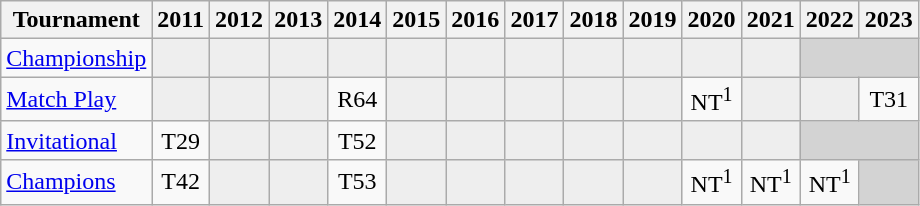<table class="wikitable" style="text-align:center;">
<tr>
<th>Tournament</th>
<th>2011</th>
<th>2012</th>
<th>2013</th>
<th>2014</th>
<th>2015</th>
<th>2016</th>
<th>2017</th>
<th>2018</th>
<th>2019</th>
<th>2020</th>
<th>2021</th>
<th>2022</th>
<th>2023</th>
</tr>
<tr>
<td align="left"><a href='#'>Championship</a></td>
<td style="background:#eeeeee;"></td>
<td style="background:#eeeeee;"></td>
<td style="background:#eeeeee;"></td>
<td style="background:#eeeeee;"></td>
<td style="background:#eeeeee;"></td>
<td style="background:#eeeeee;"></td>
<td style="background:#eeeeee;"></td>
<td style="background:#eeeeee;"></td>
<td style="background:#eeeeee;"></td>
<td style="background:#eeeeee;"></td>
<td style="background:#eeeeee;"></td>
<td colspan=2 style="background:#D3D3D3;"></td>
</tr>
<tr>
<td align="left"><a href='#'>Match Play</a></td>
<td style="background:#eeeeee;"></td>
<td style="background:#eeeeee;"></td>
<td style="background:#eeeeee;"></td>
<td>R64</td>
<td style="background:#eeeeee;"></td>
<td style="background:#eeeeee;"></td>
<td style="background:#eeeeee;"></td>
<td style="background:#eeeeee;"></td>
<td style="background:#eeeeee;"></td>
<td>NT<sup>1</sup></td>
<td style="background:#eeeeee;"></td>
<td style="background:#eeeeee;"></td>
<td>T31</td>
</tr>
<tr>
<td align="left"><a href='#'>Invitational</a></td>
<td>T29</td>
<td style="background:#eeeeee;"></td>
<td style="background:#eeeeee;"></td>
<td>T52</td>
<td style="background:#eeeeee;"></td>
<td style="background:#eeeeee;"></td>
<td style="background:#eeeeee;"></td>
<td style="background:#eeeeee;"></td>
<td style="background:#eeeeee;"></td>
<td style="background:#eeeeee;"></td>
<td style="background:#eeeeee;"></td>
<td colspan=2 style="background:#D3D3D3;"></td>
</tr>
<tr>
<td align="left"><a href='#'>Champions</a></td>
<td>T42</td>
<td style="background:#eeeeee;"></td>
<td style="background:#eeeeee;"></td>
<td>T53</td>
<td style="background:#eeeeee;"></td>
<td style="background:#eeeeee;"></td>
<td style="background:#eeeeee;"></td>
<td style="background:#eeeeee;"></td>
<td style="background:#eeeeee;"></td>
<td>NT<sup>1</sup></td>
<td>NT<sup>1</sup></td>
<td>NT<sup>1</sup></td>
<td colspan=1 style="background:#D3D3D3;"></td>
</tr>
</table>
